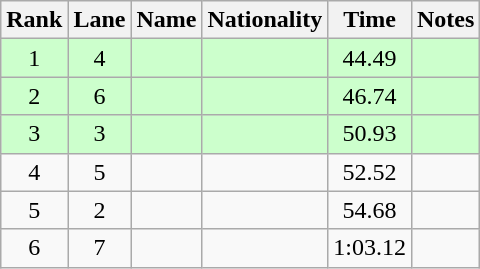<table class="wikitable sortable" style="text-align:center">
<tr>
<th>Rank</th>
<th>Lane</th>
<th>Name</th>
<th>Nationality</th>
<th>Time</th>
<th>Notes</th>
</tr>
<tr bgcolor=ccffcc>
<td>1</td>
<td>4</td>
<td align=left></td>
<td align=left></td>
<td>44.49</td>
<td><strong></strong></td>
</tr>
<tr bgcolor=ccffcc>
<td>2</td>
<td>6</td>
<td align=left></td>
<td align=left></td>
<td>46.74</td>
<td><strong></strong></td>
</tr>
<tr bgcolor=ccffcc>
<td>3</td>
<td>3</td>
<td align=left></td>
<td align=left></td>
<td>50.93</td>
<td><strong></strong></td>
</tr>
<tr>
<td>4</td>
<td>5</td>
<td align=left></td>
<td align=left></td>
<td>52.52</td>
<td></td>
</tr>
<tr>
<td>5</td>
<td>2</td>
<td align=left></td>
<td align=left></td>
<td>54.68</td>
<td></td>
</tr>
<tr>
<td>6</td>
<td>7</td>
<td align=left></td>
<td align=left></td>
<td>1:03.12</td>
<td></td>
</tr>
</table>
